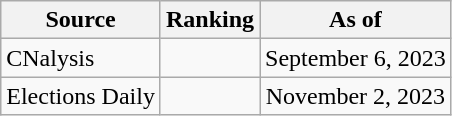<table class="wikitable" style="text-align:center">
<tr>
<th>Source</th>
<th>Ranking</th>
<th>As of</th>
</tr>
<tr>
<td align=left>CNalysis</td>
<td></td>
<td>September 6, 2023</td>
</tr>
<tr>
<td align=left>Elections Daily</td>
<td></td>
<td>November 2, 2023</td>
</tr>
</table>
